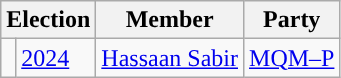<table class="wikitable">
<tr>
<th colspan="2">Election</th>
<th>Member</th>
<th>Party</th>
</tr>
<tr>
<td style="background-color: "></td>
<td><a href='#'>2024</a></td>
<td><a href='#'>Hassaan Sabir</a></td>
<td><a href='#'>MQM–P</a></td>
</tr>
</table>
